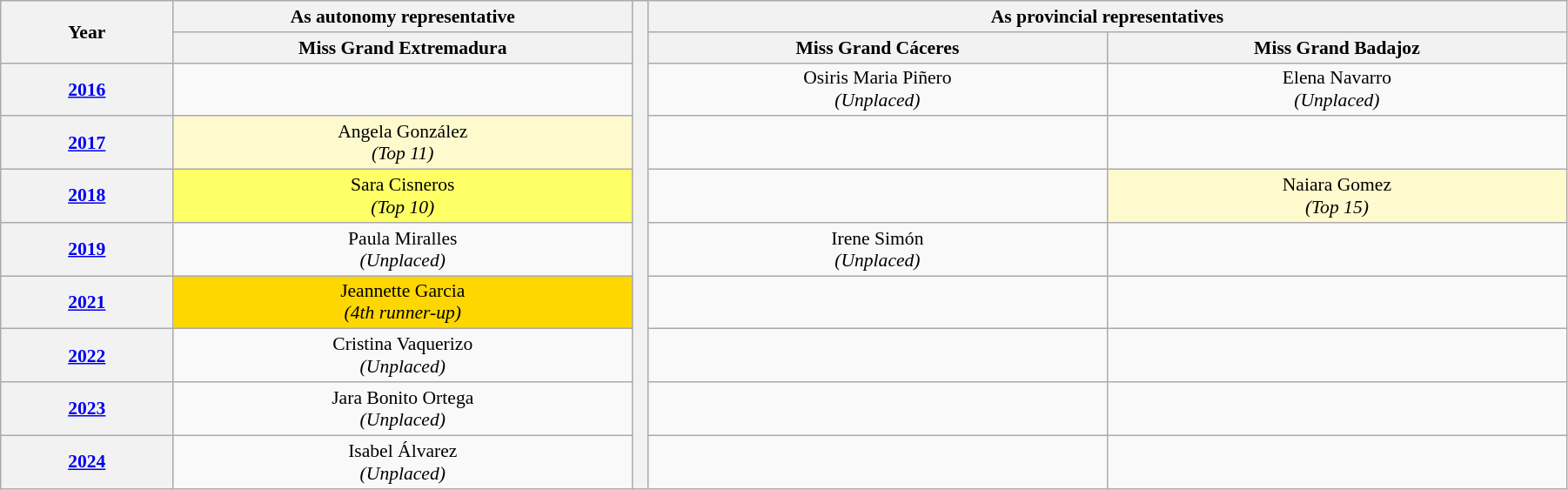<table class="wikitable" style="text-align:center; font-size:90%; line-height:17px; width:95%;">
<tr>
<th style="width:06%;" scope="col" rowspan="2">Year</th>
<th style="width:06%;" scope="col">As autonomy representative</th>
<th style="width:0.5%;" scope="col" rowspan="99"></th>
<th style="width:06%;" scope="col" colspan="2">As provincial representatives</th>
</tr>
<tr>
<th style="width:16%;" scope="col">Miss Grand Extremadura</th>
<th style="width:16%;" scope="col">Miss Grand Cáceres</th>
<th style="width:16%;" scope="col">Miss Grand Badajoz</th>
</tr>
<tr>
<th><a href='#'>2016</a></th>
<td></td>
<td>Osiris Maria Piñero<br><em>(Unplaced)</em></td>
<td>Elena Navarro<br><em>(Unplaced)</em></td>
</tr>
<tr>
<th><a href='#'>2017</a></th>
<td bgcolor=#FFFACD>Angela González<br><em>(Top 11)</em></td>
<td></td>
<td></td>
</tr>
<tr>
<th><a href='#'>2018</a></th>
<td bgcolor=#FFFF66>Sara Cisneros<br><em>(Top 10)</em></td>
<td></td>
<td bgcolor=#FFFACD>Naiara Gomez<br><em>(Top 15)</em></td>
</tr>
<tr>
<th><a href='#'>2019</a></th>
<td>Paula Miralles<br><em>(Unplaced)</em></td>
<td>Irene Simón<br><em>(Unplaced)</em></td>
<td></td>
</tr>
<tr>
<th><a href='#'>2021</a></th>
<td bgcolor=gold>Jeannette Garcia<br><em>(4th runner-up)</em></td>
<td></td>
<td></td>
</tr>
<tr>
<th><a href='#'>2022</a></th>
<td>Cristina Vaquerizo<br><em>(Unplaced)</em></td>
<td></td>
<td></td>
</tr>
<tr>
<th><a href='#'>2023</a></th>
<td>Jara Bonito Ortega<br><em>(Unplaced)</em></td>
<td></td>
<td></td>
</tr>
<tr>
<th><a href='#'>2024</a></th>
<td>Isabel Álvarez<br><em>(Unplaced)</em></td>
<td></td>
<td></td>
</tr>
</table>
